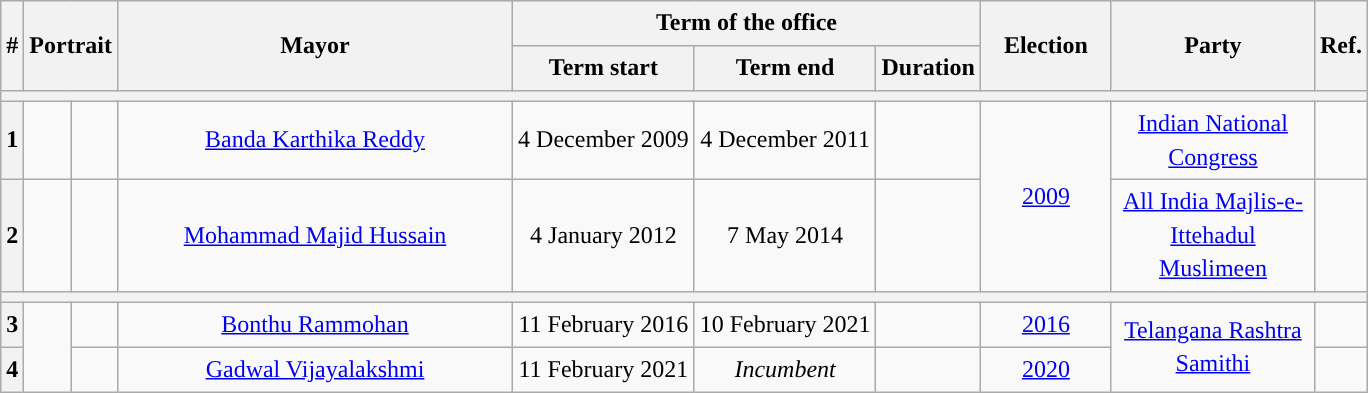<table class="wikitable" style="line-height:1.4em; text-align:center">
<tr>
<th rowspan=2>#</th>
<th rowspan=2 colspan="2">Portrait</th>
<th rowspan=2 style="width:16em">Mayor<br></th>
<th colspan="3">Term of the office</th>
<th rowspan=2 style="width:5em">Election</th>
<th rowspan=2 style="width:8em">Party</th>
<th colspan="2" rowspan="2">Ref.</th>
</tr>
<tr>
<th>Term start</th>
<th>Term end</th>
<th>Duration</th>
</tr>
<tr>
<th colspan="11"></th>
</tr>
<tr>
<th>1</th>
<td></td>
<td></td>
<td><a href='#'>Banda Karthika Reddy</a><br></td>
<td>4 December 2009</td>
<td>4 December 2011</td>
<td><strong></strong></td>
<td rowspan=2><a href='#'>2009</a></td>
<td><a href='#'>Indian National Congress</a></td>
<td></td>
</tr>
<tr>
<th>2</th>
<td></td>
<td></td>
<td><a href='#'>Mohammad Majid Hussain</a><br></td>
<td>4 January 2012</td>
<td>7 May 2014</td>
<td><strong></strong></td>
<td><a href='#'>All India Majlis-e-Ittehadul Muslimeen</a></td>
<td></td>
</tr>
<tr>
<th colspan="11"></th>
</tr>
<tr>
<th>3</th>
<td rowspan=2></td>
<td></td>
<td><a href='#'>Bonthu Rammohan</a><br></td>
<td>11 February 2016</td>
<td>10 February 2021</td>
<td><strong></strong></td>
<td><a href='#'>2016</a></td>
<td rowspan=2><a href='#'>Telangana Rashtra Samithi</a></td>
<td></td>
</tr>
<tr>
<th>4</th>
<td></td>
<td><a href='#'>Gadwal Vijayalakshmi</a><br></td>
<td>11 February 2021</td>
<td><em>Incumbent</em></td>
<td><strong></strong></td>
<td><a href='#'>2020</a></td>
<td></td>
</tr>
</table>
